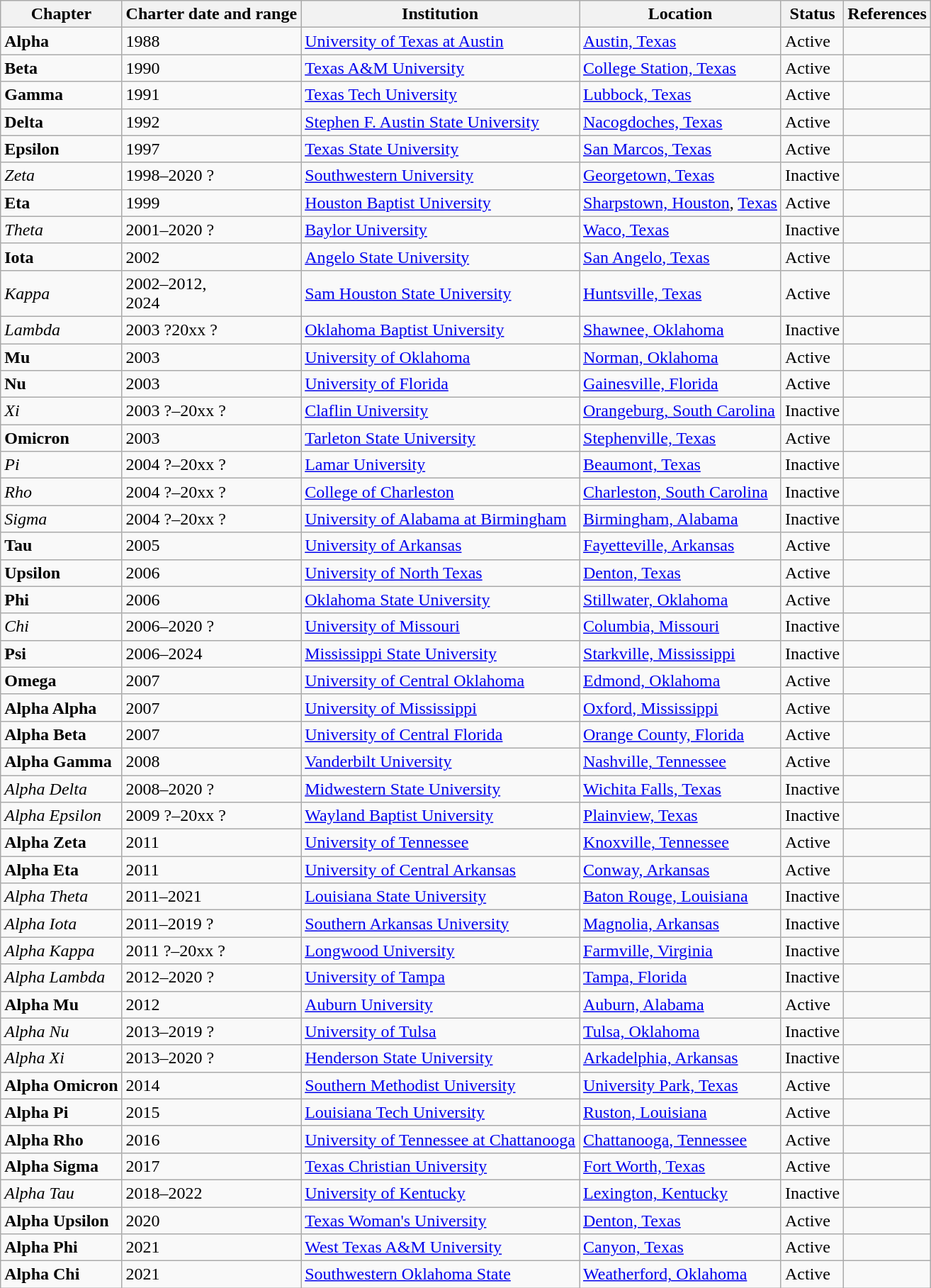<table class="wikitable sortable">
<tr>
<th>Chapter</th>
<th>Charter date and range</th>
<th>Institution</th>
<th>Location</th>
<th>Status</th>
<th>References</th>
</tr>
<tr>
<td><strong>Alpha</strong></td>
<td>1988</td>
<td><a href='#'>University of Texas at Austin</a></td>
<td><a href='#'>Austin, Texas</a></td>
<td>Active</td>
<td></td>
</tr>
<tr>
<td><strong>Beta</strong></td>
<td>1990</td>
<td><a href='#'>Texas A&M University</a></td>
<td><a href='#'>College Station, Texas</a></td>
<td>Active</td>
<td></td>
</tr>
<tr>
<td><strong>Gamma</strong></td>
<td>1991</td>
<td><a href='#'>Texas Tech University</a></td>
<td><a href='#'>Lubbock, Texas</a></td>
<td>Active</td>
<td></td>
</tr>
<tr>
<td><strong> Delta</strong></td>
<td>1992</td>
<td><a href='#'>Stephen F. Austin State University</a></td>
<td><a href='#'>Nacogdoches, Texas</a></td>
<td>Active</td>
<td></td>
</tr>
<tr>
<td><strong>Epsilon</strong></td>
<td>1997</td>
<td><a href='#'>Texas State University</a></td>
<td><a href='#'>San Marcos, Texas</a></td>
<td>Active</td>
<td></td>
</tr>
<tr>
<td><em>Zeta</em></td>
<td>1998–2020 ?</td>
<td><a href='#'>Southwestern University</a></td>
<td><a href='#'>Georgetown, Texas</a></td>
<td>Inactive</td>
<td></td>
</tr>
<tr>
<td><strong>Eta</strong></td>
<td>1999</td>
<td><a href='#'>Houston Baptist University</a></td>
<td><a href='#'>Sharpstown, Houston</a>, <a href='#'>Texas</a></td>
<td>Active</td>
<td></td>
</tr>
<tr>
<td><em>Theta</em></td>
<td>2001–2020 ?</td>
<td><a href='#'>Baylor University</a></td>
<td><a href='#'>Waco, Texas</a></td>
<td>Inactive</td>
<td></td>
</tr>
<tr>
<td><strong>Iota</strong></td>
<td>2002</td>
<td><a href='#'>Angelo State University</a></td>
<td><a href='#'>San Angelo, Texas</a></td>
<td>Active</td>
<td></td>
</tr>
<tr>
<td><em>Kappa</em></td>
<td>2002–2012,<br>2024</td>
<td><a href='#'>Sam Houston State University</a></td>
<td><a href='#'>Huntsville, Texas</a></td>
<td>Active</td>
<td></td>
</tr>
<tr>
<td><em>Lambda</em></td>
<td>2003 ?20xx ?</td>
<td><a href='#'>Oklahoma Baptist University</a></td>
<td><a href='#'>Shawnee, Oklahoma</a></td>
<td>Inactive</td>
<td></td>
</tr>
<tr>
<td><strong>Mu</strong></td>
<td>2003</td>
<td><a href='#'>University of Oklahoma</a></td>
<td><a href='#'>Norman, Oklahoma</a></td>
<td>Active</td>
<td></td>
</tr>
<tr>
<td><strong>Nu</strong></td>
<td>2003</td>
<td><a href='#'>University of Florida</a></td>
<td><a href='#'>Gainesville, Florida</a></td>
<td>Active</td>
<td></td>
</tr>
<tr>
<td><em>Xi</em></td>
<td>2003 ?–20xx ?</td>
<td><a href='#'>Claflin University</a></td>
<td><a href='#'>Orangeburg, South Carolina</a></td>
<td>Inactive</td>
<td></td>
</tr>
<tr>
<td><strong>Omicron</strong></td>
<td>2003</td>
<td><a href='#'>Tarleton State University</a></td>
<td><a href='#'>Stephenville, Texas</a></td>
<td>Active</td>
<td></td>
</tr>
<tr>
<td><em>Pi</em></td>
<td>2004 ?–20xx ?</td>
<td><a href='#'>Lamar University</a></td>
<td><a href='#'>Beaumont, Texas</a></td>
<td>Inactive</td>
<td></td>
</tr>
<tr>
<td><em>Rho</em></td>
<td>2004 ?–20xx ?</td>
<td><a href='#'>College of Charleston</a></td>
<td><a href='#'>Charleston, South Carolina</a></td>
<td>Inactive</td>
<td></td>
</tr>
<tr>
<td><em>Sigma</em></td>
<td>2004 ?–20xx ?</td>
<td><a href='#'>University of Alabama at Birmingham</a></td>
<td><a href='#'>Birmingham, Alabama</a></td>
<td>Inactive</td>
<td></td>
</tr>
<tr>
<td><strong>Tau</strong></td>
<td>2005</td>
<td><a href='#'>University of Arkansas</a></td>
<td><a href='#'>Fayetteville, Arkansas</a></td>
<td>Active</td>
<td></td>
</tr>
<tr>
<td><strong>Upsilon</strong></td>
<td>2006</td>
<td><a href='#'>University of North Texas</a></td>
<td><a href='#'>Denton, Texas</a></td>
<td>Active</td>
<td></td>
</tr>
<tr>
<td><strong>Phi</strong></td>
<td>2006</td>
<td><a href='#'>Oklahoma State University</a></td>
<td><a href='#'>Stillwater, Oklahoma</a></td>
<td>Active</td>
<td></td>
</tr>
<tr>
<td><em>Chi</em></td>
<td>2006–2020 ?</td>
<td><a href='#'>University of Missouri</a></td>
<td><a href='#'>Columbia, Missouri</a></td>
<td>Inactive</td>
<td></td>
</tr>
<tr>
<td><strong>Psi</strong></td>
<td>2006–2024</td>
<td><a href='#'>Mississippi State University</a></td>
<td><a href='#'>Starkville, Mississippi</a></td>
<td>Inactive</td>
<td></td>
</tr>
<tr>
<td><strong>Omega</strong></td>
<td>2007</td>
<td><a href='#'>University of Central Oklahoma</a></td>
<td><a href='#'>Edmond, Oklahoma</a></td>
<td>Active</td>
<td></td>
</tr>
<tr>
<td><strong>Alpha Alpha</strong></td>
<td>2007</td>
<td><a href='#'>University of Mississippi</a></td>
<td><a href='#'>Oxford, Mississippi</a></td>
<td>Active</td>
<td></td>
</tr>
<tr>
<td><strong>Alpha Beta</strong></td>
<td>2007</td>
<td><a href='#'>University of Central Florida</a></td>
<td><a href='#'>Orange County, Florida</a></td>
<td>Active</td>
<td></td>
</tr>
<tr>
<td><strong>Alpha Gamma</strong></td>
<td>2008</td>
<td><a href='#'>Vanderbilt University</a></td>
<td><a href='#'>Nashville, Tennessee</a></td>
<td>Active</td>
<td></td>
</tr>
<tr>
<td><em>Alpha Delta</em></td>
<td>2008–2020 ?</td>
<td><a href='#'>Midwestern State University</a></td>
<td><a href='#'>Wichita Falls, Texas</a></td>
<td>Inactive</td>
<td></td>
</tr>
<tr>
<td><em>Alpha Epsilon</em></td>
<td>2009 ?–20xx ?</td>
<td><a href='#'>Wayland Baptist University</a></td>
<td><a href='#'>Plainview, Texas</a></td>
<td>Inactive</td>
<td></td>
</tr>
<tr>
<td><strong>Alpha Zeta</strong></td>
<td>2011</td>
<td><a href='#'>University of Tennessee</a></td>
<td><a href='#'>Knoxville, Tennessee</a></td>
<td>Active</td>
<td></td>
</tr>
<tr>
<td><strong>Alpha Eta</strong></td>
<td>2011</td>
<td><a href='#'>University of Central Arkansas</a></td>
<td><a href='#'>Conway, Arkansas</a></td>
<td>Active</td>
<td></td>
</tr>
<tr>
<td><em>Alpha Theta</em></td>
<td>2011–2021</td>
<td><a href='#'>Louisiana State University</a></td>
<td><a href='#'>Baton Rouge, Louisiana</a></td>
<td>Inactive</td>
<td></td>
</tr>
<tr>
<td><em>Alpha Iota</em></td>
<td>2011–2019 ?</td>
<td><a href='#'>Southern Arkansas University</a></td>
<td><a href='#'>Magnolia, Arkansas</a></td>
<td>Inactive</td>
<td></td>
</tr>
<tr>
<td><em>Alpha Kappa</em></td>
<td>2011 ?–20xx ?</td>
<td><a href='#'>Longwood University</a></td>
<td><a href='#'>Farmville, Virginia</a></td>
<td>Inactive</td>
<td></td>
</tr>
<tr>
<td><em>Alpha Lambda</em></td>
<td>2012–2020 ?</td>
<td><a href='#'>University of Tampa</a></td>
<td><a href='#'>Tampa, Florida</a></td>
<td>Inactive</td>
<td></td>
</tr>
<tr>
<td><strong>Alpha Mu</strong></td>
<td>2012</td>
<td><a href='#'>Auburn University</a></td>
<td><a href='#'>Auburn, Alabama</a></td>
<td>Active</td>
<td></td>
</tr>
<tr>
<td><em>Alpha Nu</em></td>
<td>2013–2019 ?</td>
<td><a href='#'>University of Tulsa</a></td>
<td><a href='#'>Tulsa, Oklahoma</a></td>
<td>Inactive</td>
<td></td>
</tr>
<tr>
<td><em>Alpha Xi</em></td>
<td>2013–2020 ?</td>
<td><a href='#'>Henderson State University</a></td>
<td><a href='#'>Arkadelphia, Arkansas</a></td>
<td>Inactive</td>
<td></td>
</tr>
<tr>
<td><strong>Alpha Omicron</strong></td>
<td>2014</td>
<td><a href='#'>Southern Methodist University</a></td>
<td><a href='#'>University Park, Texas</a></td>
<td>Active</td>
<td></td>
</tr>
<tr>
<td><strong>Alpha Pi</strong></td>
<td>2015</td>
<td><a href='#'>Louisiana Tech University</a></td>
<td><a href='#'>Ruston, Louisiana</a></td>
<td>Active</td>
<td></td>
</tr>
<tr>
<td><strong>Alpha Rho</strong></td>
<td>2016</td>
<td><a href='#'>University of Tennessee at Chattanooga</a></td>
<td><a href='#'>Chattanooga, Tennessee</a></td>
<td>Active</td>
<td></td>
</tr>
<tr>
<td><strong>Alpha Sigma</strong></td>
<td>2017</td>
<td><a href='#'>Texas Christian University</a></td>
<td><a href='#'>Fort Worth, Texas</a></td>
<td>Active</td>
<td></td>
</tr>
<tr>
<td><em>Alpha Tau</em></td>
<td>2018–2022</td>
<td><a href='#'>University of Kentucky</a></td>
<td><a href='#'>Lexington, Kentucky</a></td>
<td>Inactive</td>
<td></td>
</tr>
<tr>
<td><strong>Alpha Upsilon </strong></td>
<td>2020</td>
<td><a href='#'>Texas Woman's University</a></td>
<td><a href='#'>Denton, Texas</a></td>
<td>Active</td>
<td></td>
</tr>
<tr>
<td><strong>Alpha Phi</strong></td>
<td>2021</td>
<td><a href='#'>West Texas A&M University</a></td>
<td><a href='#'>Canyon, Texas</a></td>
<td>Active</td>
<td></td>
</tr>
<tr>
<td><strong>Alpha Chi </strong></td>
<td>2021</td>
<td><a href='#'>Southwestern Oklahoma State</a></td>
<td><a href='#'>Weatherford, Oklahoma</a></td>
<td>Active</td>
<td></td>
</tr>
</table>
